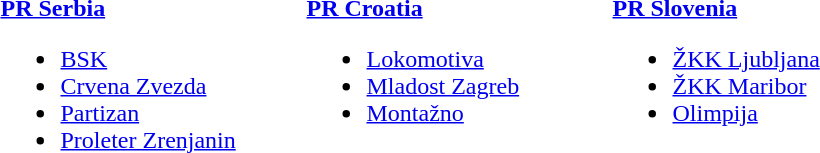<table>
<tr>
<td style="width:200px; vertical-align:top;"><strong> <a href='#'>PR Serbia</a></strong><br><ul><li><a href='#'>BSK</a></li><li><a href='#'>Crvena Zvezda</a></li><li><a href='#'>Partizan</a></li><li><a href='#'>Proleter Zrenjanin</a></li></ul></td>
<td style="width:200px; vertical-align:top;"><strong> <a href='#'>PR Croatia</a></strong><br><ul><li><a href='#'>Lokomotiva</a></li><li><a href='#'>Mladost Zagreb</a></li><li><a href='#'>Montažno</a></li></ul></td>
<td style="width:200px; vertical-align:top;"><strong> <a href='#'>PR Slovenia</a></strong><br><ul><li><a href='#'>ŽKK Ljubljana</a></li><li><a href='#'>ŽKK Maribor</a></li><li><a href='#'>Olimpija</a></li></ul></td>
</tr>
</table>
